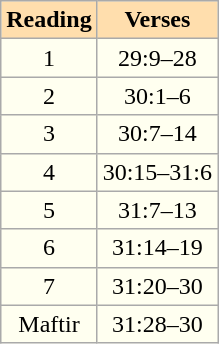<table class="wikitable" style="background:Ivory; text-align:center">
<tr>
<th style="background:Navajowhite;">Reading</th>
<th style="background:Navajowhite;">Verses</th>
</tr>
<tr>
<td>1</td>
<td>29:9–28</td>
</tr>
<tr>
<td>2</td>
<td>30:1–6</td>
</tr>
<tr>
<td>3</td>
<td>30:7–14</td>
</tr>
<tr>
<td>4</td>
<td>30:15–31:6</td>
</tr>
<tr>
<td>5</td>
<td>31:7–13</td>
</tr>
<tr>
<td>6</td>
<td>31:14–19</td>
</tr>
<tr>
<td>7</td>
<td>31:20–30</td>
</tr>
<tr>
<td>Maftir</td>
<td>31:28–30</td>
</tr>
</table>
